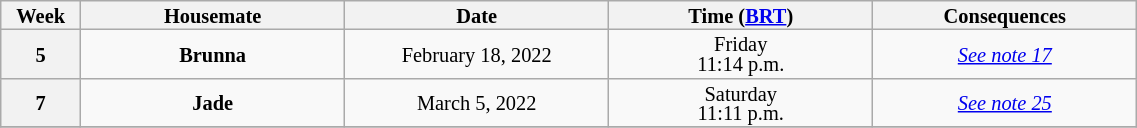<table class="wikitable" style="width:60%; text-align:center; font-size:85%; line-height:13px;">
<tr>
<th width="03.00%">Week</th>
<th width="14.25%">Housemate</th>
<th width="14.25%">Date</th>
<th width="14.25%">Time (<a href='#'>BRT</a>)</th>
<th width="14.25%">Consequences</th>
</tr>
<tr>
<th style="height:25px">5</th>
<td><strong>Brunna</strong></td>
<td>February 18, 2022</td>
<td>Friday<br>11:14 p.m.</td>
<td><em><a href='#'>See note 17</a></em></td>
</tr>
<tr>
<th style="height:25px">7</th>
<td><strong>Jade</strong></td>
<td>March 5, 2022</td>
<td>Saturday<br>11:11 p.m.</td>
<td><em><a href='#'>See note 25</a></em></td>
</tr>
<tr>
</tr>
</table>
